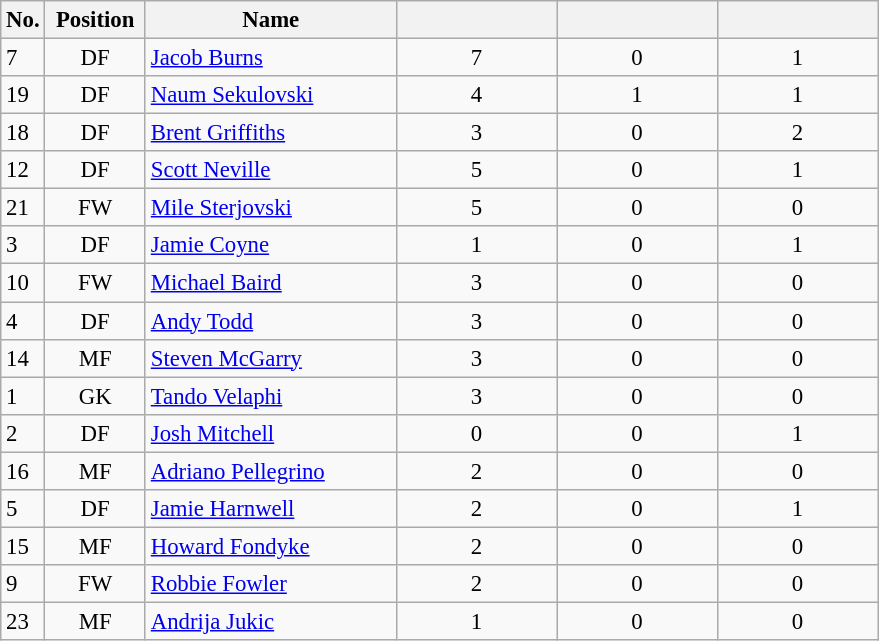<table class="wikitable" style="text-align:center; font-size:95%">
<tr>
<th width=20>No.</th>
<th width=60>Position</th>
<th width=160>Name</th>
<th width=100></th>
<th width=100></th>
<th width=100></th>
</tr>
<tr>
<td align="left">7</td>
<td>DF</td>
<td align="left"> <a href='#'>Jacob Burns</a></td>
<td>7</td>
<td>0</td>
<td>1</td>
</tr>
<tr>
<td align="left">19</td>
<td>DF</td>
<td align="left"> <a href='#'>Naum Sekulovski</a></td>
<td>4</td>
<td>1</td>
<td>1</td>
</tr>
<tr>
<td align="left">18</td>
<td>DF</td>
<td align="left"> <a href='#'>Brent Griffiths</a></td>
<td>3</td>
<td>0</td>
<td>2</td>
</tr>
<tr>
<td align="left">12</td>
<td>DF</td>
<td align="left"> <a href='#'>Scott Neville</a></td>
<td>5</td>
<td>0</td>
<td>1</td>
</tr>
<tr>
<td align="left">21</td>
<td>FW</td>
<td align="left"> <a href='#'>Mile Sterjovski</a></td>
<td>5</td>
<td>0</td>
<td>0</td>
</tr>
<tr>
<td align="left">3</td>
<td>DF</td>
<td align="left"> <a href='#'>Jamie Coyne</a></td>
<td>1</td>
<td>0</td>
<td>1</td>
</tr>
<tr>
<td align="left">10</td>
<td>FW</td>
<td align="left"> <a href='#'>Michael Baird</a></td>
<td>3</td>
<td>0</td>
<td>0</td>
</tr>
<tr>
<td align="left">4</td>
<td>DF</td>
<td align="left"> <a href='#'>Andy Todd</a></td>
<td>3</td>
<td>0</td>
<td>0</td>
</tr>
<tr>
<td align="left">14</td>
<td>MF</td>
<td align="left"> <a href='#'>Steven McGarry</a></td>
<td>3</td>
<td>0</td>
<td>0</td>
</tr>
<tr>
<td align="left">1</td>
<td>GK</td>
<td align="left"> <a href='#'>Tando Velaphi</a></td>
<td>3</td>
<td>0</td>
<td>0</td>
</tr>
<tr>
<td align="left">2</td>
<td>DF</td>
<td align="left"> <a href='#'>Josh Mitchell</a></td>
<td>0</td>
<td>0</td>
<td>1</td>
</tr>
<tr>
<td align="left">16</td>
<td>MF</td>
<td align="left"> <a href='#'>Adriano Pellegrino</a></td>
<td>2</td>
<td>0</td>
<td>0</td>
</tr>
<tr>
<td align="left">5</td>
<td>DF</td>
<td align="left"> <a href='#'>Jamie Harnwell</a></td>
<td>2</td>
<td>0</td>
<td>1</td>
</tr>
<tr>
<td align="left">15</td>
<td>MF</td>
<td align="left"> <a href='#'>Howard Fondyke</a></td>
<td>2</td>
<td>0</td>
<td>0</td>
</tr>
<tr>
<td align="left">9</td>
<td>FW</td>
<td align="left"> <a href='#'>Robbie Fowler</a></td>
<td>2</td>
<td>0</td>
<td>0</td>
</tr>
<tr>
<td align="left">23</td>
<td>MF</td>
<td align="left"> <a href='#'>Andrija Jukic</a></td>
<td>1</td>
<td>0</td>
<td>0</td>
</tr>
</table>
